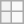<table class=wikitable>
<tr>
<th></th>
<td></td>
</tr>
<tr>
<th></th>
<td></td>
</tr>
</table>
